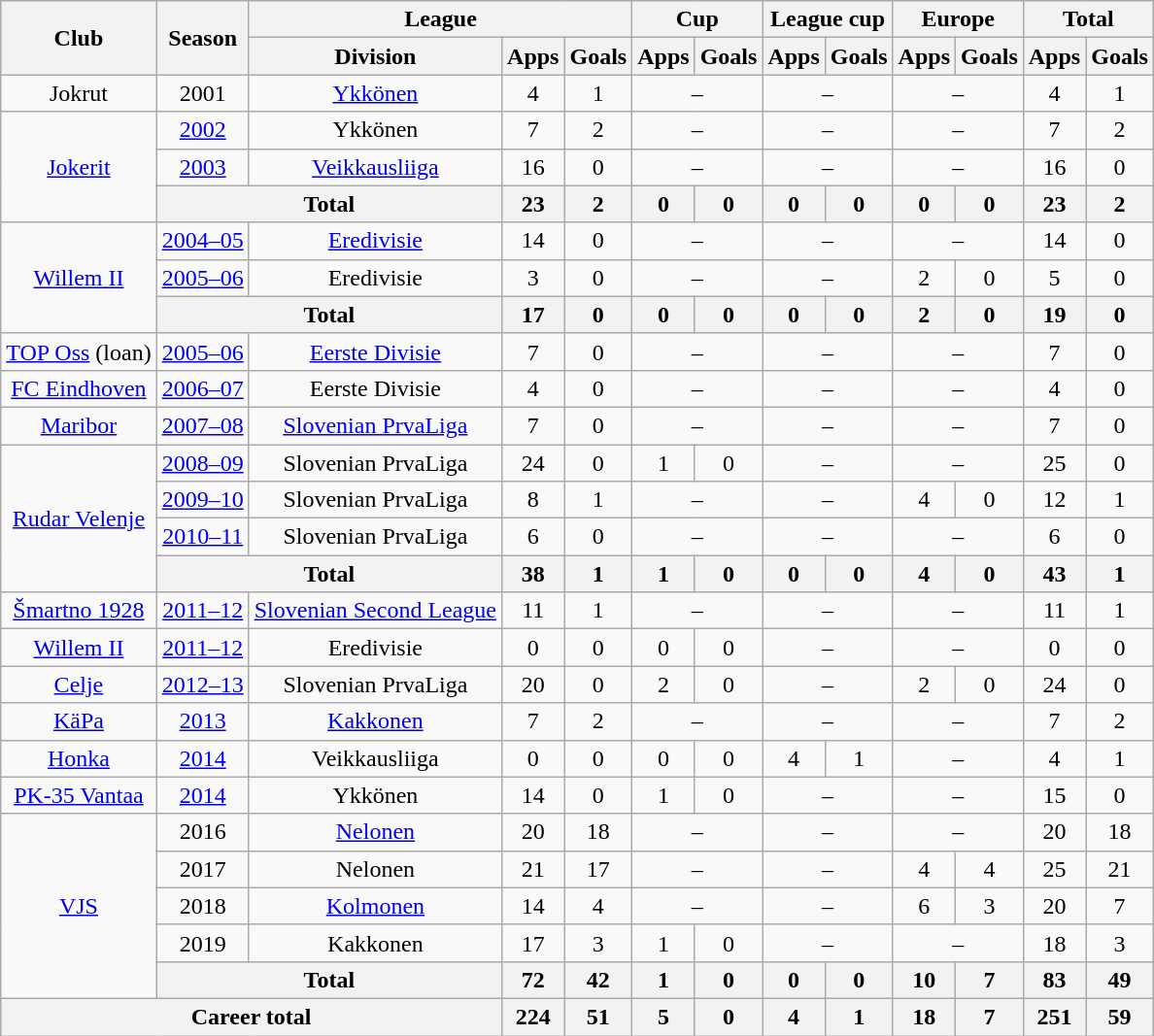<table class="wikitable" style="text-align:center">
<tr>
<th rowspan="2">Club</th>
<th rowspan="2">Season</th>
<th colspan="3">League</th>
<th colspan="2">Cup</th>
<th colspan="2">League cup</th>
<th colspan="2">Europe</th>
<th colspan="2">Total</th>
</tr>
<tr>
<th>Division</th>
<th>Apps</th>
<th>Goals</th>
<th>Apps</th>
<th>Goals</th>
<th>Apps</th>
<th>Goals</th>
<th>Apps</th>
<th>Goals</th>
<th>Apps</th>
<th>Goals</th>
</tr>
<tr>
<td>Jokrut</td>
<td>2001</td>
<td><a href='#'>Ykkönen</a></td>
<td>4</td>
<td>1</td>
<td colspan=2>–</td>
<td colspan=2>–</td>
<td colspan=2>–</td>
<td>4</td>
<td>1</td>
</tr>
<tr>
<td rowspan=3><a href='#'>Jokerit</a></td>
<td><a href='#'>2002</a></td>
<td>Ykkönen</td>
<td>7</td>
<td>2</td>
<td colspan=2>–</td>
<td colspan=2>–</td>
<td colspan=2>–</td>
<td>7</td>
<td>2</td>
</tr>
<tr>
<td><a href='#'>2003</a></td>
<td><a href='#'>Veikkausliiga</a></td>
<td>16</td>
<td>0</td>
<td colspan=2>–</td>
<td colspan=2>–</td>
<td colspan=2>–</td>
<td>16</td>
<td>0</td>
</tr>
<tr>
<th colspan=2>Total</th>
<th>23</th>
<th>2</th>
<th>0</th>
<th>0</th>
<th>0</th>
<th>0</th>
<th>0</th>
<th>0</th>
<th>23</th>
<th>2</th>
</tr>
<tr>
<td rowspan=3><a href='#'>Willem II</a></td>
<td><a href='#'>2004–05</a></td>
<td><a href='#'>Eredivisie</a></td>
<td>14</td>
<td>0</td>
<td colspan=2>–</td>
<td colspan=2>–</td>
<td colspan=2>–</td>
<td>14</td>
<td>0</td>
</tr>
<tr>
<td><a href='#'>2005–06</a></td>
<td>Eredivisie</td>
<td>3</td>
<td>0</td>
<td colspan=2>–</td>
<td colspan=2>–</td>
<td>2</td>
<td>0</td>
<td>5</td>
<td>0</td>
</tr>
<tr>
<th colspan=2>Total</th>
<th>17</th>
<th>0</th>
<th>0</th>
<th>0</th>
<th>0</th>
<th>0</th>
<th>2</th>
<th>0</th>
<th>19</th>
<th>0</th>
</tr>
<tr>
<td><a href='#'>TOP Oss</a> (loan)</td>
<td><a href='#'>2005–06</a></td>
<td><a href='#'>Eerste Divisie</a></td>
<td>7</td>
<td>0</td>
<td colspan=2>–</td>
<td colspan=2>–</td>
<td colspan=2>–</td>
<td>7</td>
<td>0</td>
</tr>
<tr>
<td><a href='#'>FC Eindhoven</a></td>
<td><a href='#'>2006–07</a></td>
<td>Eerste Divisie</td>
<td>4</td>
<td>0</td>
<td colspan=2>–</td>
<td colspan=2>–</td>
<td colspan=2>–</td>
<td>4</td>
<td>0</td>
</tr>
<tr>
<td><a href='#'>Maribor</a></td>
<td><a href='#'>2007–08</a></td>
<td><a href='#'>Slovenian PrvaLiga</a></td>
<td>7</td>
<td>0</td>
<td colspan=2>–</td>
<td colspan=2>–</td>
<td colspan=2>–</td>
<td>7</td>
<td>0</td>
</tr>
<tr>
<td rowspan=4><a href='#'>Rudar Velenje</a></td>
<td><a href='#'>2008–09</a></td>
<td>Slovenian PrvaLiga</td>
<td>24</td>
<td>0</td>
<td>1</td>
<td>0</td>
<td colspan=2>–</td>
<td colspan=2>–</td>
<td>25</td>
<td>0</td>
</tr>
<tr>
<td><a href='#'>2009–10</a></td>
<td>Slovenian PrvaLiga</td>
<td>8</td>
<td>1</td>
<td colspan=2>–</td>
<td colspan=2>–</td>
<td>4</td>
<td>0</td>
<td>12</td>
<td>1</td>
</tr>
<tr>
<td><a href='#'>2010–11</a></td>
<td>Slovenian PrvaLiga</td>
<td>6</td>
<td>0</td>
<td colspan=2>–</td>
<td colspan=2>–</td>
<td colspan=2>–</td>
<td>6</td>
<td>0</td>
</tr>
<tr>
<th colspan=2>Total</th>
<th>38</th>
<th>1</th>
<th>1</th>
<th>0</th>
<th>0</th>
<th>0</th>
<th>4</th>
<th>0</th>
<th>43</th>
<th>1</th>
</tr>
<tr>
<td><a href='#'>Šmartno 1928</a></td>
<td><a href='#'>2011–12</a></td>
<td><a href='#'>Slovenian Second League</a></td>
<td>11</td>
<td>1</td>
<td colspan=2>–</td>
<td colspan=2>–</td>
<td colspan=2>–</td>
<td>11</td>
<td>1</td>
</tr>
<tr>
<td><a href='#'>Willem II</a></td>
<td><a href='#'>2011–12</a></td>
<td>Eredivisie</td>
<td>0</td>
<td>0</td>
<td>0</td>
<td>0</td>
<td colspan=2>–</td>
<td colspan=2>–</td>
<td>0</td>
<td>0</td>
</tr>
<tr>
<td><a href='#'>Celje</a></td>
<td><a href='#'>2012–13</a></td>
<td>Slovenian PrvaLiga</td>
<td>20</td>
<td>0</td>
<td>2</td>
<td>0</td>
<td colspan=2>–</td>
<td>2</td>
<td>0</td>
<td>24</td>
<td>0</td>
</tr>
<tr>
<td><a href='#'>KäPa</a></td>
<td><a href='#'>2013</a></td>
<td><a href='#'>Kakkonen</a></td>
<td>7</td>
<td>2</td>
<td colspan=2>–</td>
<td colspan=2>–</td>
<td colspan=2>–</td>
<td>7</td>
<td>2</td>
</tr>
<tr>
<td><a href='#'>Honka</a></td>
<td><a href='#'>2014</a></td>
<td>Veikkausliiga</td>
<td>0</td>
<td>0</td>
<td>0</td>
<td>0</td>
<td>4</td>
<td>1</td>
<td colspan=2>–</td>
<td>4</td>
<td>1</td>
</tr>
<tr>
<td><a href='#'>PK-35 Vantaa</a></td>
<td><a href='#'>2014</a></td>
<td>Ykkönen</td>
<td>14</td>
<td>0</td>
<td>1</td>
<td>0</td>
<td colspan=2>–</td>
<td colspan=2>–</td>
<td>15</td>
<td>0</td>
</tr>
<tr>
<td rowspan=5><a href='#'>VJS</a></td>
<td>2016</td>
<td><a href='#'>Nelonen</a></td>
<td>20</td>
<td>18</td>
<td colspan=2>–</td>
<td colspan=2>–</td>
<td colspan=2>–</td>
<td>20</td>
<td>18</td>
</tr>
<tr>
<td>2017</td>
<td>Nelonen</td>
<td>21</td>
<td>17</td>
<td colspan=2>–</td>
<td colspan=2>–</td>
<td>4</td>
<td>4</td>
<td>25</td>
<td>21</td>
</tr>
<tr>
<td>2018</td>
<td><a href='#'>Kolmonen</a></td>
<td>14</td>
<td>4</td>
<td colspan=2>–</td>
<td colspan=2>–</td>
<td>6</td>
<td>3</td>
<td>20</td>
<td>7</td>
</tr>
<tr>
<td>2019</td>
<td>Kakkonen</td>
<td>17</td>
<td>3</td>
<td>1</td>
<td>0</td>
<td colspan=2>–</td>
<td colspan=2>–</td>
<td>18</td>
<td>3</td>
</tr>
<tr>
<th colspan=2>Total</th>
<th>72</th>
<th>42</th>
<th>1</th>
<th>0</th>
<th>0</th>
<th>0</th>
<th>10</th>
<th>7</th>
<th>83</th>
<th>49</th>
</tr>
<tr>
<th colspan="3">Career total</th>
<th>224</th>
<th>51</th>
<th>5</th>
<th>0</th>
<th>4</th>
<th>1</th>
<th>18</th>
<th>7</th>
<th>251</th>
<th>59</th>
</tr>
</table>
